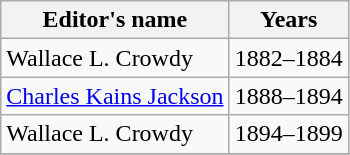<table class="wikitable">
<tr>
<th>Editor's name</th>
<th>Years</th>
</tr>
<tr>
<td>Wallace L. Crowdy</td>
<td>1882–1884</td>
</tr>
<tr>
<td><a href='#'>Charles Kains Jackson</a></td>
<td>1888–1894</td>
</tr>
<tr>
<td>Wallace L. Crowdy</td>
<td>1894–1899</td>
</tr>
<tr>
</tr>
</table>
